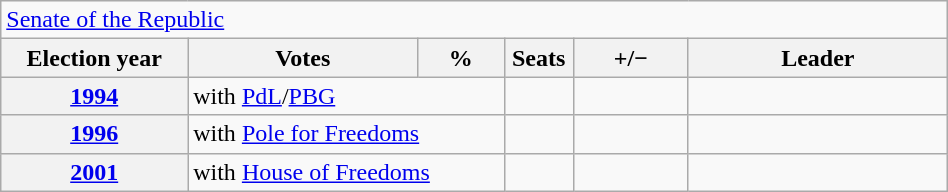<table class=wikitable style="width:50%; border:1px #AAAAFF solid">
<tr>
<td colspan=6><a href='#'>Senate of the Republic</a></td>
</tr>
<tr>
<th width=13%>Election year</th>
<th width=16%>Votes</th>
<th width=6%>%</th>
<th width=1%>Seats</th>
<th width=8%>+/−</th>
<th width=18%>Leader</th>
</tr>
<tr>
<th><a href='#'>1994</a></th>
<td colspan="2">with <a href='#'>PdL</a>/<a href='#'>PBG</a></td>
<td></td>
<td></td>
<td></td>
</tr>
<tr>
<th><a href='#'>1996</a></th>
<td colspan="2">with <a href='#'>Pole for Freedoms</a></td>
<td></td>
<td></td>
<td></td>
</tr>
<tr>
<th><a href='#'>2001</a></th>
<td colspan="2">with <a href='#'>House of Freedoms</a></td>
<td></td>
<td></td>
<td></td>
</tr>
</table>
